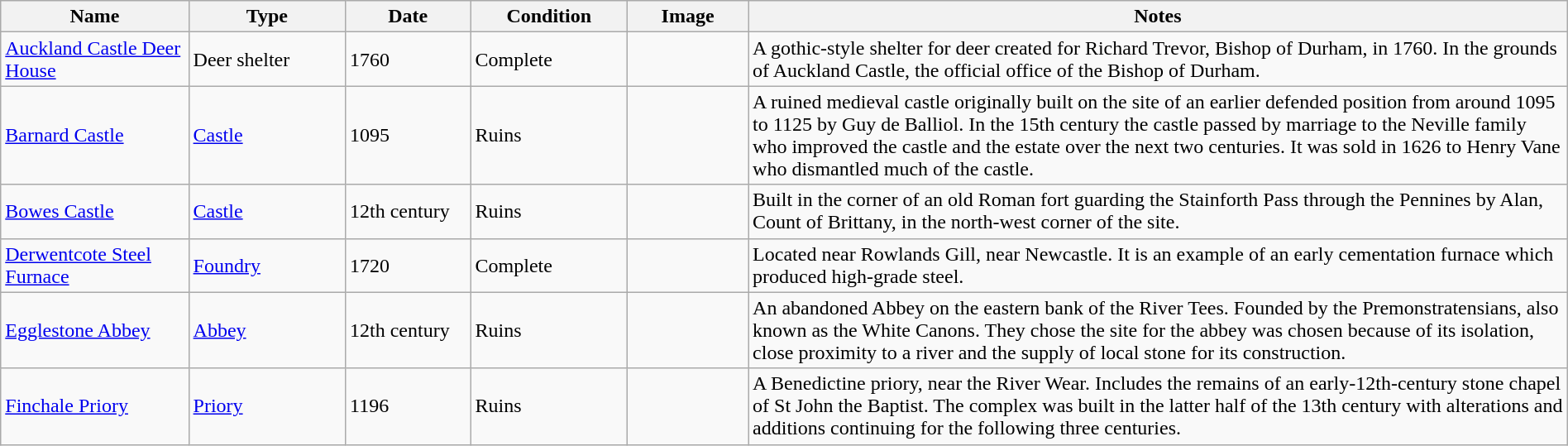<table class="wikitable sortable" width="100%">
<tr>
<th width="12%">Name</th>
<th width="10%">Type</th>
<th width="8%">Date</th>
<th width="10%">Condition</th>
<th class="unsortable" width="90px">Image</th>
<th class="unsortable">Notes</th>
</tr>
<tr>
<td><a href='#'>Auckland Castle Deer House</a></td>
<td>Deer shelter</td>
<td>1760</td>
<td>Complete</td>
<td></td>
<td>A gothic-style shelter for deer created for Richard Trevor, Bishop of Durham, in 1760. In the grounds of Auckland Castle, the official office of the Bishop of Durham.</td>
</tr>
<tr>
<td><a href='#'>Barnard Castle</a></td>
<td><a href='#'>Castle</a></td>
<td>1095</td>
<td>Ruins</td>
<td></td>
<td>A ruined medieval castle originally built on the site of an earlier defended position from around 1095 to 1125 by Guy de Balliol. In the 15th century the castle passed by marriage to the Neville family who improved the castle and the estate over the next two centuries. It was sold in 1626 to Henry Vane who dismantled much of the castle.</td>
</tr>
<tr>
<td><a href='#'>Bowes Castle</a></td>
<td><a href='#'>Castle</a></td>
<td>12th century</td>
<td>Ruins</td>
<td></td>
<td>Built in the corner of an old Roman fort guarding the Stainforth Pass through the Pennines by Alan, Count of Brittany, in the north-west corner of the site.</td>
</tr>
<tr>
<td><a href='#'>Derwentcote Steel Furnace</a></td>
<td><a href='#'>Foundry</a></td>
<td>1720</td>
<td>Complete</td>
<td></td>
<td>Located near Rowlands Gill, near Newcastle. It is an example of an early cementation furnace which produced high-grade steel.</td>
</tr>
<tr>
<td><a href='#'>Egglestone Abbey</a></td>
<td><a href='#'>Abbey</a></td>
<td>12th century</td>
<td>Ruins</td>
<td></td>
<td>An abandoned Abbey on the eastern bank of the River Tees. Founded by the Premonstratensians, also known as the White Canons. They chose the site for the abbey was chosen because of its isolation, close proximity to a river and the supply of local stone for its construction.</td>
</tr>
<tr>
<td><a href='#'>Finchale Priory</a></td>
<td><a href='#'>Priory</a></td>
<td>1196</td>
<td>Ruins</td>
<td></td>
<td>A Benedictine priory, near the River Wear. Includes the remains of an early-12th-century stone chapel of St John the Baptist. The complex was built in the latter half of the 13th century with alterations and additions continuing for the following three centuries.</td>
</tr>
</table>
